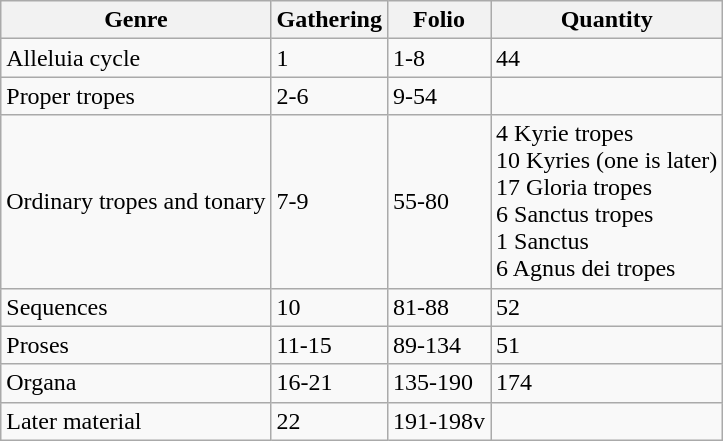<table class="wikitable">
<tr>
<th>Genre</th>
<th>Gathering</th>
<th>Folio</th>
<th>Quantity</th>
</tr>
<tr>
<td>Alleluia cycle</td>
<td>1</td>
<td>1-8</td>
<td>44</td>
</tr>
<tr>
<td>Proper tropes</td>
<td>2-6</td>
<td>9-54</td>
<td></td>
</tr>
<tr>
<td>Ordinary tropes and tonary</td>
<td>7-9</td>
<td>55-80</td>
<td>4 Kyrie tropes<br>10 Kyries (one is later)<br>17 Gloria tropes<br>6 Sanctus tropes<br>1 Sanctus<br>6 Agnus dei tropes</td>
</tr>
<tr>
<td>Sequences</td>
<td>10</td>
<td>81-88</td>
<td>52</td>
</tr>
<tr>
<td>Proses</td>
<td>11-15</td>
<td>89-134</td>
<td>51</td>
</tr>
<tr>
<td>Organa</td>
<td>16-21</td>
<td>135-190</td>
<td>174</td>
</tr>
<tr>
<td>Later material</td>
<td>22</td>
<td>191-198v</td>
<td></td>
</tr>
</table>
